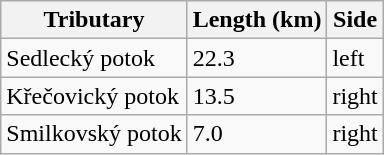<table class="wikitable">
<tr>
<th>Tributary</th>
<th>Length (km)</th>
<th>Side</th>
</tr>
<tr>
<td>Sedlecký potok</td>
<td>22.3</td>
<td>left</td>
</tr>
<tr>
<td>Křečovický potok</td>
<td>13.5</td>
<td>right</td>
</tr>
<tr>
<td>Smilkovský potok</td>
<td>7.0</td>
<td>right</td>
</tr>
</table>
